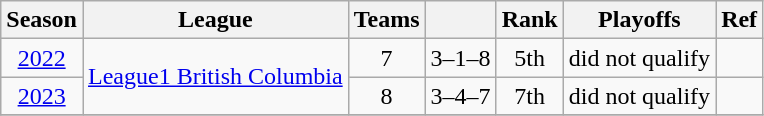<table class="wikitable" style="text-align: center;">
<tr>
<th>Season</th>
<th>League</th>
<th>Teams</th>
<th></th>
<th>Rank</th>
<th>Playoffs</th>
<th>Ref</th>
</tr>
<tr>
<td><a href='#'>2022</a></td>
<td rowspan=2><a href='#'>League1 British Columbia</a></td>
<td>7</td>
<td>3–1–8</td>
<td>5th</td>
<td>did not qualify</td>
<td></td>
</tr>
<tr>
<td><a href='#'>2023</a></td>
<td>8</td>
<td>3–4–7</td>
<td>7th</td>
<td>did not qualify</td>
<td></td>
</tr>
<tr>
</tr>
</table>
